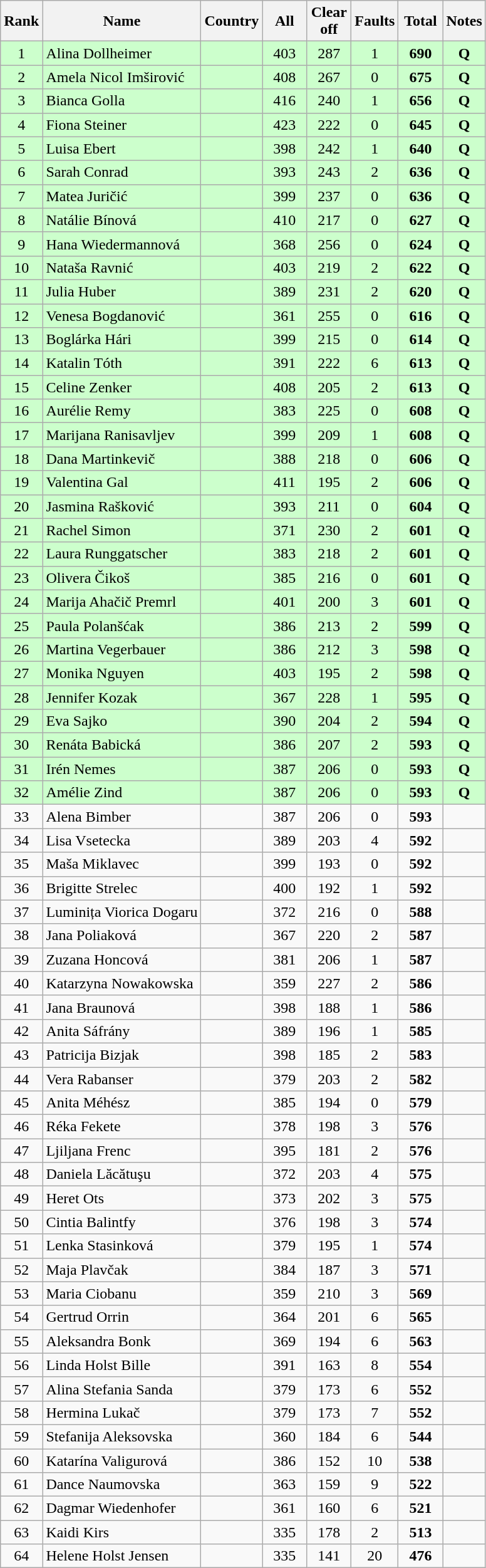<table class="wikitable sortable" style="text-align:center">
<tr>
<th>Rank</th>
<th>Name</th>
<th>Country</th>
<th width=40>All</th>
<th width=40>Clear off</th>
<th width=30>Faults</th>
<th width=40>Total</th>
<th>Notes</th>
</tr>
<tr bgcolor=ccffcc>
<td>1</td>
<td align="left">Alina Dollheimer</td>
<td align="left"></td>
<td>403</td>
<td>287</td>
<td>1</td>
<td><strong>690</strong> </td>
<td><strong>Q</strong></td>
</tr>
<tr bgcolor=ccffcc>
<td>2</td>
<td align="left">Amela Nicol Imširović</td>
<td align="left"></td>
<td>408</td>
<td>267</td>
<td>0</td>
<td><strong>675</strong></td>
<td><strong>Q</strong></td>
</tr>
<tr bgcolor=ccffcc>
<td>3</td>
<td align="left">Bianca Golla</td>
<td align="left"></td>
<td>416</td>
<td>240</td>
<td>1</td>
<td><strong>656</strong></td>
<td><strong>Q</strong></td>
</tr>
<tr bgcolor=ccffcc>
<td>4</td>
<td align="left">Fiona Steiner</td>
<td align="left"></td>
<td>423</td>
<td>222</td>
<td>0</td>
<td><strong>645</strong></td>
<td><strong>Q</strong></td>
</tr>
<tr bgcolor=ccffcc>
<td>5</td>
<td align="left">Luisa Ebert</td>
<td align="left"></td>
<td>398</td>
<td>242</td>
<td>1</td>
<td><strong>640</strong></td>
<td><strong>Q</strong></td>
</tr>
<tr bgcolor=ccffcc>
<td>6</td>
<td align="left">Sarah Conrad</td>
<td align="left"></td>
<td>393</td>
<td>243</td>
<td>2</td>
<td><strong>636</strong></td>
<td><strong>Q</strong></td>
</tr>
<tr bgcolor=ccffcc>
<td>7</td>
<td align="left">Matea Juričić</td>
<td align="left"></td>
<td>399</td>
<td>237</td>
<td>0</td>
<td><strong>636</strong></td>
<td><strong>Q</strong></td>
</tr>
<tr bgcolor=ccffcc>
<td>8</td>
<td align="left">Natálie Bínová</td>
<td align="left"></td>
<td>410</td>
<td>217</td>
<td>0</td>
<td><strong>627</strong></td>
<td><strong>Q</strong></td>
</tr>
<tr bgcolor=ccffcc>
<td>9</td>
<td align="left">Hana Wiedermannová</td>
<td align="left"></td>
<td>368</td>
<td>256</td>
<td>0</td>
<td><strong>624</strong></td>
<td><strong>Q</strong></td>
</tr>
<tr bgcolor=ccffcc>
<td>10</td>
<td align="left">Nataša Ravnić</td>
<td align="left"></td>
<td>403</td>
<td>219</td>
<td>2</td>
<td><strong>622</strong></td>
<td><strong>Q</strong></td>
</tr>
<tr bgcolor=ccffcc>
<td>11</td>
<td align="left">Julia Huber</td>
<td align="left"></td>
<td>389</td>
<td>231</td>
<td>2</td>
<td><strong>620</strong></td>
<td><strong>Q</strong></td>
</tr>
<tr bgcolor=ccffcc>
<td>12</td>
<td align="left">Venesa Bogdanović</td>
<td align="left"></td>
<td>361</td>
<td>255</td>
<td>0</td>
<td><strong>616</strong></td>
<td><strong>Q</strong></td>
</tr>
<tr bgcolor=ccffcc>
<td>13</td>
<td align="left">Boglárka Hári</td>
<td align="left"></td>
<td>399</td>
<td>215</td>
<td>0</td>
<td><strong>614</strong></td>
<td><strong>Q</strong></td>
</tr>
<tr bgcolor=ccffcc>
<td>14</td>
<td align="left">Katalin Tóth</td>
<td align="left"></td>
<td>391</td>
<td>222</td>
<td>6</td>
<td><strong>613</strong></td>
<td><strong>Q</strong></td>
</tr>
<tr bgcolor=ccffcc>
<td>15</td>
<td align="left">Celine Zenker</td>
<td align="left"></td>
<td>408</td>
<td>205</td>
<td>2</td>
<td><strong>613</strong></td>
<td><strong>Q</strong></td>
</tr>
<tr bgcolor=ccffcc>
<td>16</td>
<td align="left">Aurélie Remy</td>
<td align="left"></td>
<td>383</td>
<td>225</td>
<td>0</td>
<td><strong>608</strong></td>
<td><strong>Q</strong></td>
</tr>
<tr bgcolor=ccffcc>
<td>17</td>
<td align="left">Marijana Ranisavljev</td>
<td align="left"></td>
<td>399</td>
<td>209</td>
<td>1</td>
<td><strong>608</strong></td>
<td><strong>Q</strong></td>
</tr>
<tr bgcolor=ccffcc>
<td>18</td>
<td align="left">Dana Martinkevič</td>
<td align="left"></td>
<td>388</td>
<td>218</td>
<td>0</td>
<td><strong>606</strong></td>
<td><strong>Q</strong></td>
</tr>
<tr bgcolor=ccffcc>
<td>19</td>
<td align="left">Valentina Gal</td>
<td align="left"></td>
<td>411</td>
<td>195</td>
<td>2</td>
<td><strong>606</strong></td>
<td><strong>Q</strong></td>
</tr>
<tr bgcolor=ccffcc>
<td>20</td>
<td align="left">Jasmina Rašković</td>
<td align="left"></td>
<td>393</td>
<td>211</td>
<td>0</td>
<td><strong>604</strong></td>
<td><strong>Q</strong></td>
</tr>
<tr bgcolor=ccffcc>
<td>21</td>
<td align="left">Rachel Simon</td>
<td align="left"></td>
<td>371</td>
<td>230</td>
<td>2</td>
<td><strong>601</strong></td>
<td><strong>Q</strong></td>
</tr>
<tr bgcolor=ccffcc>
<td>22</td>
<td align="left">Laura Runggatscher</td>
<td align="left"></td>
<td>383</td>
<td>218</td>
<td>2</td>
<td><strong>601</strong></td>
<td><strong>Q</strong></td>
</tr>
<tr bgcolor=ccffcc>
<td>23</td>
<td align="left">Olivera Čikoš</td>
<td align="left"></td>
<td>385</td>
<td>216</td>
<td>0</td>
<td><strong>601</strong></td>
<td><strong>Q</strong></td>
</tr>
<tr bgcolor=ccffcc>
<td>24</td>
<td align="left">Marija Ahačič Premrl</td>
<td align="left"></td>
<td>401</td>
<td>200</td>
<td>3</td>
<td><strong>601</strong></td>
<td><strong>Q</strong></td>
</tr>
<tr bgcolor=ccffcc>
<td>25</td>
<td align="left">Paula Polanšćak</td>
<td align="left"></td>
<td>386</td>
<td>213</td>
<td>2</td>
<td><strong>599</strong></td>
<td><strong>Q</strong></td>
</tr>
<tr bgcolor=ccffcc>
<td>26</td>
<td align="left">Martina Vegerbauer</td>
<td align="left"></td>
<td>386</td>
<td>212</td>
<td>3</td>
<td><strong>598</strong></td>
<td><strong>Q</strong></td>
</tr>
<tr bgcolor=ccffcc>
<td>27</td>
<td align="left">Monika Nguyen</td>
<td align="left"></td>
<td>403</td>
<td>195</td>
<td>2</td>
<td><strong>598</strong></td>
<td><strong>Q</strong></td>
</tr>
<tr bgcolor=ccffcc>
<td>28</td>
<td align="left">Jennifer Kozak</td>
<td align="left"></td>
<td>367</td>
<td>228</td>
<td>1</td>
<td><strong>595</strong></td>
<td><strong>Q</strong></td>
</tr>
<tr bgcolor=ccffcc>
<td>29</td>
<td align="left">Eva Sajko</td>
<td align="left"></td>
<td>390</td>
<td>204</td>
<td>2</td>
<td><strong>594</strong></td>
<td><strong>Q</strong></td>
</tr>
<tr bgcolor=ccffcc>
<td>30</td>
<td align="left">Renáta Babická</td>
<td align="left"></td>
<td>386</td>
<td>207</td>
<td>2</td>
<td><strong>593</strong></td>
<td><strong>Q</strong></td>
</tr>
<tr bgcolor=ccffcc>
<td>31</td>
<td align="left">Irén Nemes</td>
<td align="left"></td>
<td>387</td>
<td>206</td>
<td>0</td>
<td><strong>593</strong></td>
<td><strong>Q</strong></td>
</tr>
<tr bgcolor=ccffcc>
<td>32</td>
<td align="left">Amélie Zind</td>
<td align="left"></td>
<td>387</td>
<td>206</td>
<td>0</td>
<td><strong>593</strong></td>
<td><strong>Q</strong></td>
</tr>
<tr>
<td>33</td>
<td align="left">Alena Bimber</td>
<td align="left"></td>
<td>387</td>
<td>206</td>
<td>0</td>
<td><strong>593</strong></td>
<td></td>
</tr>
<tr>
<td>34</td>
<td align="left">Lisa Vsetecka</td>
<td align="left"></td>
<td>389</td>
<td>203</td>
<td>4</td>
<td><strong>592</strong></td>
<td></td>
</tr>
<tr>
<td>35</td>
<td align="left">Maša Miklavec</td>
<td align="left"></td>
<td>399</td>
<td>193</td>
<td>0</td>
<td><strong>592</strong></td>
<td></td>
</tr>
<tr>
<td>36</td>
<td align="left">Brigitte Strelec</td>
<td align="left"></td>
<td>400</td>
<td>192</td>
<td>1</td>
<td><strong>592</strong></td>
<td></td>
</tr>
<tr>
<td>37</td>
<td align="left">Luminița Viorica Dogaru</td>
<td align="left"></td>
<td>372</td>
<td>216</td>
<td>0</td>
<td><strong>588</strong></td>
<td></td>
</tr>
<tr>
<td>38</td>
<td align="left">Jana Poliaková</td>
<td align="left"></td>
<td>367</td>
<td>220</td>
<td>2</td>
<td><strong>587</strong></td>
<td></td>
</tr>
<tr>
<td>39</td>
<td align="left">Zuzana Honcová</td>
<td align="left"></td>
<td>381</td>
<td>206</td>
<td>1</td>
<td><strong>587</strong></td>
<td></td>
</tr>
<tr>
<td>40</td>
<td align="left">Katarzyna Nowakowska</td>
<td align="left"></td>
<td>359</td>
<td>227</td>
<td>2</td>
<td><strong>586</strong></td>
<td></td>
</tr>
<tr>
<td>41</td>
<td align="left">Jana Braunová</td>
<td align="left"></td>
<td>398</td>
<td>188</td>
<td>1</td>
<td><strong>586</strong></td>
<td></td>
</tr>
<tr>
<td>42</td>
<td align="left">Anita Sáfrány</td>
<td align="left"></td>
<td>389</td>
<td>196</td>
<td>1</td>
<td><strong>585</strong></td>
<td></td>
</tr>
<tr>
<td>43</td>
<td align="left">Patricija Bizjak</td>
<td align="left"></td>
<td>398</td>
<td>185</td>
<td>2</td>
<td><strong>583</strong></td>
<td></td>
</tr>
<tr>
<td>44</td>
<td align="left">Vera Rabanser</td>
<td align="left"></td>
<td>379</td>
<td>203</td>
<td>2</td>
<td><strong>582</strong></td>
<td></td>
</tr>
<tr>
<td>45</td>
<td align="left">Anita Méhész</td>
<td align="left"></td>
<td>385</td>
<td>194</td>
<td>0</td>
<td><strong>579</strong></td>
<td></td>
</tr>
<tr>
<td>46</td>
<td align="left">Réka Fekete</td>
<td align="left"></td>
<td>378</td>
<td>198</td>
<td>3</td>
<td><strong>576</strong></td>
<td></td>
</tr>
<tr>
<td>47</td>
<td align="left">Ljiljana Frenc</td>
<td align="left"></td>
<td>395</td>
<td>181</td>
<td>2</td>
<td><strong>576</strong></td>
<td></td>
</tr>
<tr>
<td>48</td>
<td align="left">Daniela Lăcătuşu</td>
<td align="left"></td>
<td>372</td>
<td>203</td>
<td>4</td>
<td><strong>575</strong></td>
<td></td>
</tr>
<tr>
<td>49</td>
<td align="left">Heret Ots</td>
<td align="left"></td>
<td>373</td>
<td>202</td>
<td>3</td>
<td><strong>575</strong></td>
<td></td>
</tr>
<tr>
<td>50</td>
<td align="left">Cintia Balintfy</td>
<td align="left"></td>
<td>376</td>
<td>198</td>
<td>3</td>
<td><strong>574</strong></td>
<td></td>
</tr>
<tr>
<td>51</td>
<td align="left">Lenka Stasinková</td>
<td align="left"></td>
<td>379</td>
<td>195</td>
<td>1</td>
<td><strong>574</strong></td>
<td></td>
</tr>
<tr>
<td>52</td>
<td align="left">Maja Plavčak</td>
<td align="left"></td>
<td>384</td>
<td>187</td>
<td>3</td>
<td><strong>571</strong></td>
<td></td>
</tr>
<tr>
<td>53</td>
<td align="left">Maria Ciobanu</td>
<td align="left"></td>
<td>359</td>
<td>210</td>
<td>3</td>
<td><strong>569</strong></td>
<td></td>
</tr>
<tr>
<td>54</td>
<td align="left">Gertrud Orrin</td>
<td align="left"></td>
<td>364</td>
<td>201</td>
<td>6</td>
<td><strong>565</strong></td>
<td></td>
</tr>
<tr>
<td>55</td>
<td align="left">Aleksandra Bonk</td>
<td align="left"></td>
<td>369</td>
<td>194</td>
<td>6</td>
<td><strong>563</strong></td>
<td></td>
</tr>
<tr>
<td>56</td>
<td align="left">Linda Holst Bille</td>
<td align="left"></td>
<td>391</td>
<td>163</td>
<td>8</td>
<td><strong>554</strong></td>
<td></td>
</tr>
<tr>
<td>57</td>
<td align="left">Alina Stefania Sanda</td>
<td align="left"></td>
<td>379</td>
<td>173</td>
<td>6</td>
<td><strong>552</strong></td>
<td></td>
</tr>
<tr>
<td>58</td>
<td align="left">Hermina Lukač</td>
<td align="left"></td>
<td>379</td>
<td>173</td>
<td>7</td>
<td><strong>552</strong></td>
<td></td>
</tr>
<tr>
<td>59</td>
<td align="left">Stefanija Aleksovska</td>
<td align="left"></td>
<td>360</td>
<td>184</td>
<td>6</td>
<td><strong>544</strong></td>
<td></td>
</tr>
<tr>
<td>60</td>
<td align="left">Katarína Valigurová</td>
<td align="left"></td>
<td>386</td>
<td>152</td>
<td>10</td>
<td><strong>538</strong></td>
<td></td>
</tr>
<tr>
<td>61</td>
<td align="left">Dance Naumovska</td>
<td align="left"></td>
<td>363</td>
<td>159</td>
<td>9</td>
<td><strong>522</strong></td>
<td></td>
</tr>
<tr>
<td>62</td>
<td align="left">Dagmar Wiedenhofer</td>
<td align="left"></td>
<td>361</td>
<td>160</td>
<td>6</td>
<td><strong>521</strong></td>
<td></td>
</tr>
<tr>
<td>63</td>
<td align="left">Kaidi Kirs</td>
<td align="left"></td>
<td>335</td>
<td>178</td>
<td>2</td>
<td><strong>513</strong></td>
<td></td>
</tr>
<tr>
<td>64</td>
<td align="left">Helene Holst Jensen</td>
<td align="left"></td>
<td>335</td>
<td>141</td>
<td>20</td>
<td><strong>476</strong></td>
<td></td>
</tr>
</table>
